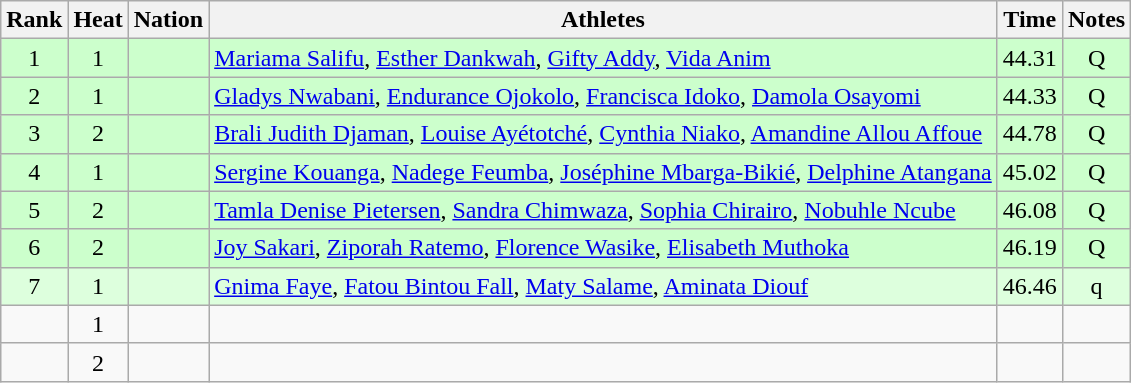<table class="wikitable sortable" style="text-align:center">
<tr>
<th>Rank</th>
<th>Heat</th>
<th>Nation</th>
<th>Athletes</th>
<th>Time</th>
<th>Notes</th>
</tr>
<tr bgcolor=ccffcc>
<td>1</td>
<td>1</td>
<td align=left></td>
<td align=left><a href='#'>Mariama Salifu</a>, <a href='#'>Esther Dankwah</a>, <a href='#'>Gifty Addy</a>, <a href='#'>Vida Anim</a></td>
<td>44.31</td>
<td>Q</td>
</tr>
<tr bgcolor=ccffcc>
<td>2</td>
<td>1</td>
<td align=left></td>
<td align=left><a href='#'>Gladys Nwabani</a>, <a href='#'>Endurance Ojokolo</a>, <a href='#'>Francisca Idoko</a>, <a href='#'>Damola Osayomi</a></td>
<td>44.33</td>
<td>Q</td>
</tr>
<tr bgcolor=ccffcc>
<td>3</td>
<td>2</td>
<td align=left></td>
<td align=left><a href='#'>Brali Judith Djaman</a>, <a href='#'>Louise Ayétotché</a>, <a href='#'>Cynthia Niako</a>, <a href='#'>Amandine Allou Affoue</a></td>
<td>44.78</td>
<td>Q</td>
</tr>
<tr bgcolor=ccffcc>
<td>4</td>
<td>1</td>
<td align=left></td>
<td align=left><a href='#'>Sergine Kouanga</a>, <a href='#'>Nadege Feumba</a>, <a href='#'>Joséphine Mbarga-Bikié</a>, <a href='#'>Delphine Atangana</a></td>
<td>45.02</td>
<td>Q</td>
</tr>
<tr bgcolor=ccffcc>
<td>5</td>
<td>2</td>
<td align=left></td>
<td align=left><a href='#'>Tamla Denise Pietersen</a>, <a href='#'>Sandra Chimwaza</a>, <a href='#'>Sophia Chirairo</a>, <a href='#'>Nobuhle Ncube</a></td>
<td>46.08</td>
<td>Q</td>
</tr>
<tr bgcolor=ccffcc>
<td>6</td>
<td>2</td>
<td align=left></td>
<td align=left><a href='#'>Joy Sakari</a>, <a href='#'>Ziporah Ratemo</a>, <a href='#'>Florence Wasike</a>, <a href='#'>Elisabeth Muthoka</a></td>
<td>46.19</td>
<td>Q</td>
</tr>
<tr bgcolor=ddffdd>
<td>7</td>
<td>1</td>
<td align=left></td>
<td align=left><a href='#'>Gnima Faye</a>, <a href='#'>Fatou Bintou Fall</a>, <a href='#'>Maty Salame</a>, <a href='#'>Aminata Diouf</a></td>
<td>46.46</td>
<td>q</td>
</tr>
<tr>
<td></td>
<td>1</td>
<td align=left></td>
<td align=left></td>
<td></td>
<td></td>
</tr>
<tr>
<td></td>
<td>2</td>
<td align=left></td>
<td align=left></td>
<td></td>
<td></td>
</tr>
</table>
